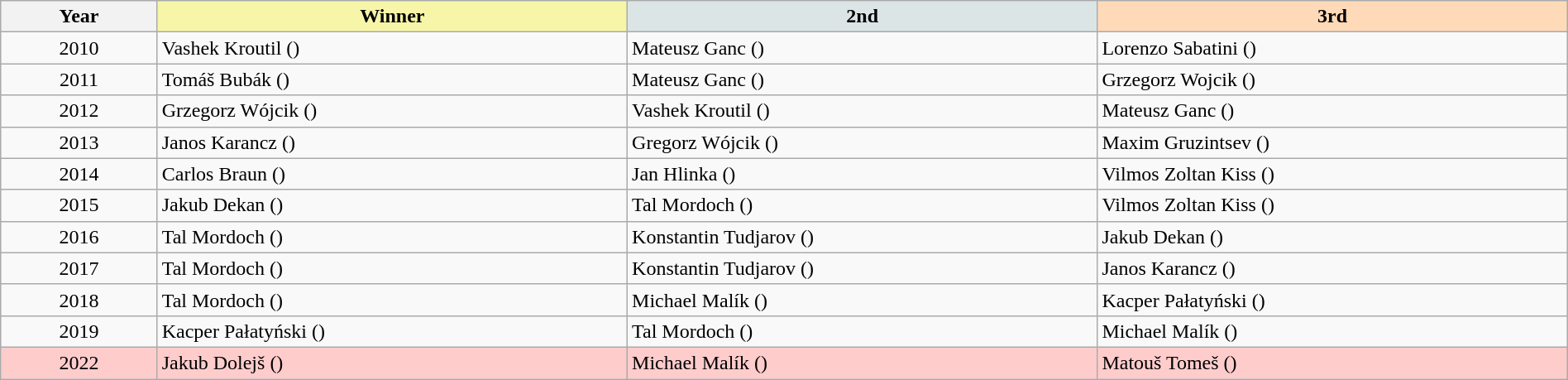<table class="wikitable" width=100%>
<tr>
<th width=10%>Year</th>
<th style="background-color: #F7F6A8;" width=30%>Winner</th>
<th style="background-color: #DCE5E5;" width=30%>2nd</th>
<th style="background-color: #FFDAB9;" width=30%>3rd</th>
</tr>
<tr>
<td align=center>2010</td>
<td>Vashek Kroutil ()</td>
<td>Mateusz Ganc ()</td>
<td>Lorenzo Sabatini ()</td>
</tr>
<tr>
<td align=center>2011</td>
<td>Tomáš Bubák ()</td>
<td>Mateusz Ganc ()</td>
<td>Grzegorz Wojcik ()</td>
</tr>
<tr>
<td align=center>2012</td>
<td>Grzegorz Wójcik ()</td>
<td>Vashek Kroutil ()</td>
<td>Mateusz Ganc ()</td>
</tr>
<tr>
<td align=center>2013</td>
<td>Janos Karancz ()</td>
<td>Gregorz Wójcik ()</td>
<td>Maxim Gruzintsev ()</td>
</tr>
<tr>
<td align=center>2014</td>
<td>Carlos Braun ()</td>
<td>Jan Hlinka ()</td>
<td>Vilmos Zoltan Kiss ()</td>
</tr>
<tr>
<td align=center>2015</td>
<td>Jakub Dekan ()</td>
<td>Tal Mordoch ()</td>
<td>Vilmos Zoltan Kiss ()</td>
</tr>
<tr>
<td align=center>2016</td>
<td>Tal Mordoch ()</td>
<td>Konstantin Tudjarov ()</td>
<td>Jakub Dekan ()</td>
</tr>
<tr>
<td align=center>2017</td>
<td>Tal Mordoch ()</td>
<td>Konstantin Tudjarov ()</td>
<td>Janos Karancz ()</td>
</tr>
<tr>
<td align=center>2018</td>
<td>Tal Mordoch ()</td>
<td>Michael Malík ()</td>
<td>Kacper Pałatyński ()</td>
</tr>
<tr>
<td align=center>2019</td>
<td>Kacper Pałatyński ()</td>
<td>Tal Mordoch ()</td>
<td>Michael Malík ()</td>
</tr>
<tr bgcolor=#FFCCCC>
<td align=center>2022</td>
<td>Jakub Dolejš ()</td>
<td>Michael Malík ()</td>
<td>Matouš Tomeš ()</td>
</tr>
</table>
